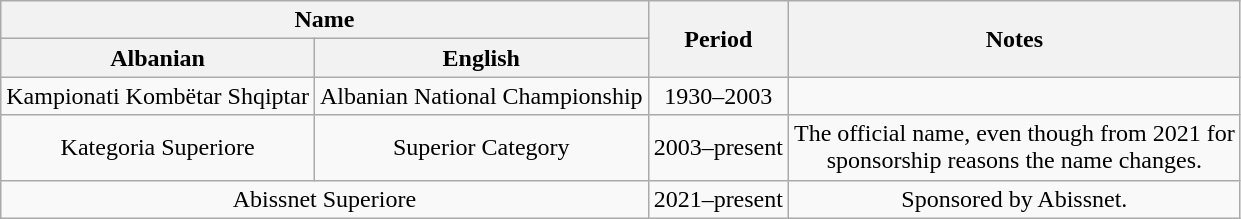<table class="wikitable" style="text-align:center;">
<tr>
<th colspan="2">Name</th>
<th rowspan="2">Period</th>
<th rowspan="2">Notes</th>
</tr>
<tr>
<th>Albanian</th>
<th>English</th>
</tr>
<tr>
<td>Kampionati Kombëtar Shqiptar</td>
<td>Albanian National Championship</td>
<td>1930–2003</td>
<td></td>
</tr>
<tr>
<td>Kategoria Superiore</td>
<td>Superior Category</td>
<td>2003–present</td>
<td>The official name, even though from 2021 for<br>sponsorship reasons the name changes.</td>
</tr>
<tr>
<td colspan="2">Abissnet Superiore</td>
<td>2021–present</td>
<td>Sponsored by Abissnet.</td>
</tr>
</table>
